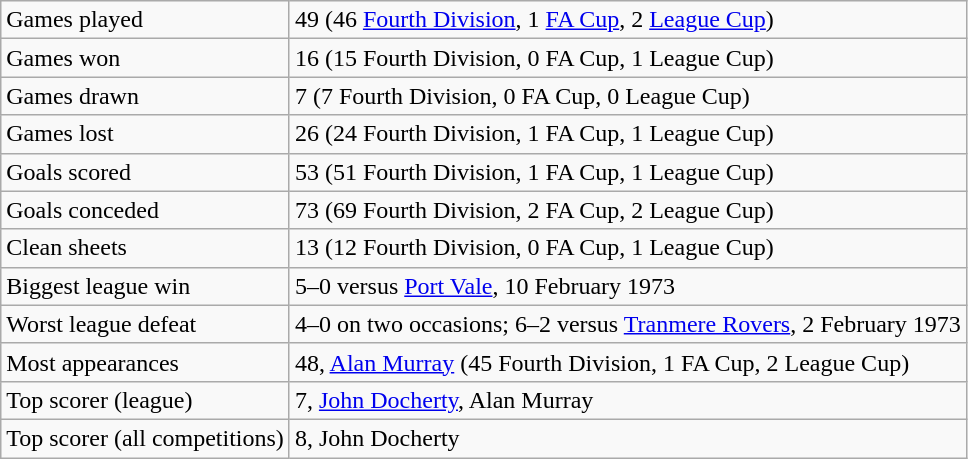<table class="wikitable">
<tr>
<td>Games played</td>
<td>49 (46 <a href='#'>Fourth Division</a>, 1 <a href='#'>FA Cup</a>, 2 <a href='#'>League Cup</a>)</td>
</tr>
<tr>
<td>Games won</td>
<td>16 (15 Fourth Division, 0 FA Cup, 1 League Cup)</td>
</tr>
<tr>
<td>Games drawn</td>
<td>7 (7 Fourth Division, 0 FA Cup, 0 League Cup)</td>
</tr>
<tr>
<td>Games lost</td>
<td>26 (24 Fourth Division, 1 FA Cup, 1 League Cup)</td>
</tr>
<tr>
<td>Goals scored</td>
<td>53 (51 Fourth Division, 1 FA Cup, 1 League Cup)</td>
</tr>
<tr>
<td>Goals conceded</td>
<td>73 (69 Fourth Division, 2 FA Cup, 2 League Cup)</td>
</tr>
<tr>
<td>Clean sheets</td>
<td>13 (12 Fourth Division, 0 FA Cup, 1 League Cup)</td>
</tr>
<tr>
<td>Biggest league win</td>
<td>5–0 versus <a href='#'>Port Vale</a>, 10 February 1973</td>
</tr>
<tr>
<td>Worst league defeat</td>
<td>4–0 on two occasions; 6–2 versus <a href='#'>Tranmere Rovers</a>, 2 February 1973</td>
</tr>
<tr>
<td>Most appearances</td>
<td>48, <a href='#'>Alan Murray</a> (45 Fourth Division, 1 FA Cup, 2 League Cup)</td>
</tr>
<tr>
<td>Top scorer (league)</td>
<td>7, <a href='#'>John Docherty</a>, Alan Murray</td>
</tr>
<tr>
<td>Top scorer (all competitions)</td>
<td>8, John Docherty</td>
</tr>
</table>
